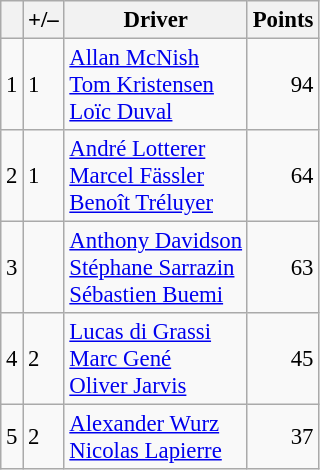<table class="wikitable" style="font-size: 95%;">
<tr>
<th scope="col"></th>
<th scope="col">+/–</th>
<th scope="col">Driver</th>
<th scope="col">Points</th>
</tr>
<tr>
<td align="center">1</td>
<td align="left"> 1</td>
<td> <a href='#'>Allan McNish</a><br> <a href='#'>Tom Kristensen</a><br> <a href='#'>Loïc Duval</a></td>
<td align="right">94</td>
</tr>
<tr>
<td align="center">2</td>
<td align="left"> 1</td>
<td> <a href='#'>André Lotterer</a><br> <a href='#'>Marcel Fässler</a><br> <a href='#'>Benoît Tréluyer</a></td>
<td align="right">64</td>
</tr>
<tr>
<td align="center">3</td>
<td align="left"></td>
<td> <a href='#'>Anthony Davidson</a><br> <a href='#'>Stéphane Sarrazin</a><br> <a href='#'>Sébastien Buemi</a></td>
<td align="right">63</td>
</tr>
<tr>
<td align="center">4</td>
<td align="left"> 2</td>
<td> <a href='#'>Lucas di Grassi</a><br> <a href='#'>Marc Gené</a><br> <a href='#'>Oliver Jarvis</a></td>
<td align="right">45</td>
</tr>
<tr>
<td align="center">5</td>
<td align="left"> 2</td>
<td> <a href='#'>Alexander Wurz</a><br> <a href='#'>Nicolas Lapierre</a></td>
<td align="right">37</td>
</tr>
</table>
